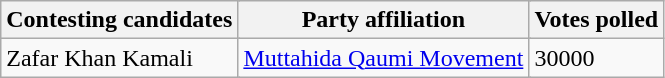<table class="wikitable">
<tr>
<th colspan="6">Contesting candidates</th>
<th colspan="8">Party affiliation</th>
<th colspan="4">Votes polled</th>
</tr>
<tr>
<td colspan="6">Zafar Khan Kamali</td>
<td colspan="8"><a href='#'>Muttahida Qaumi Movement</a></td>
<td colspan="4">30000</td>
</tr>
</table>
